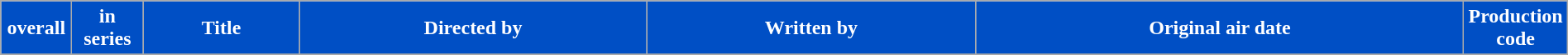<table class="wikitable plainrowheaders" width="100%">
<tr>
<th scope="col" style="background:#004FC5; color:#ffffff; width:50px;"> overall</th>
<th scope="col" style="background:#004FC5; color:#ffffff; width:50px;"> in series</th>
<th scope="col" style="background:#004FC5; color:#ffffff;">Title</th>
<th scope="col" style="background:#004FC5; color:#ffffff;">Directed by</th>
<th scope="col" style="background:#004FC5; color:#ffffff;">Written by</th>
<th scope="col" style="background:#004FC5; color:#ffffff;">Original air date</th>
<th scope="col" style="background:#004FC5; color:#ffffff; width:75px;">Production code</th>
</tr>
<tr>
</tr>
</table>
